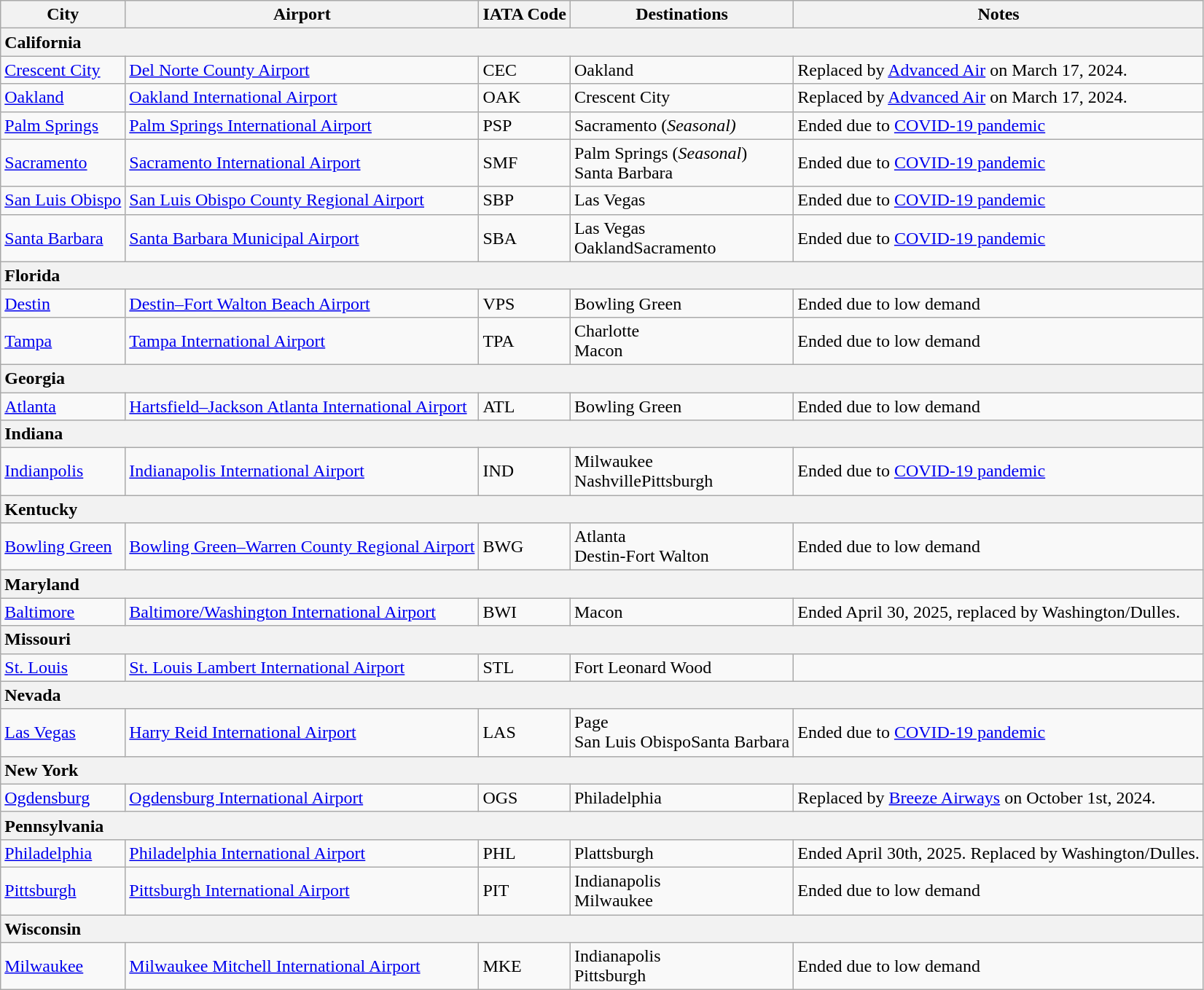<table class="wikitable">
<tr>
<th>City</th>
<th>Airport</th>
<th>IATA Code</th>
<th>Destinations</th>
<th>Notes</th>
</tr>
<tr>
<th colspan="5" style="text-align: left;"> California</th>
</tr>
<tr>
<td><a href='#'>Crescent City</a></td>
<td><a href='#'>Del Norte County Airport</a></td>
<td>CEC</td>
<td>Oakland</td>
<td AEAS community>Replaced by <a href='#'>Advanced Air</a> on March 17, 2024.</td>
</tr>
<tr>
<td><a href='#'>Oakland</a></td>
<td><a href='#'>Oakland International Airport</a></td>
<td>OAK</td>
<td>Crescent City</td>
<td>Replaced by <a href='#'>Advanced Air</a> on March 17, 2024.</td>
</tr>
<tr>
<td><a href='#'>Palm Springs</a></td>
<td><a href='#'>Palm Springs International Airport</a></td>
<td>PSP</td>
<td>Sacramento (<em>Seasonal)</em></td>
<td>Ended due to <a href='#'>COVID-19 pandemic</a></td>
</tr>
<tr>
<td><a href='#'>Sacramento</a></td>
<td><a href='#'>Sacramento International Airport</a></td>
<td>SMF</td>
<td>Palm Springs (<em>Seasonal</em>)<br>Santa Barbara</td>
<td>Ended due to <a href='#'>COVID-19 pandemic</a></td>
</tr>
<tr>
<td><a href='#'>San Luis Obispo</a></td>
<td><a href='#'>San Luis Obispo County Regional Airport</a></td>
<td>SBP</td>
<td>Las Vegas</td>
<td>Ended due to <a href='#'>COVID-19 pandemic</a></td>
</tr>
<tr>
<td><a href='#'>Santa Barbara</a></td>
<td><a href='#'>Santa Barbara Municipal Airport</a></td>
<td>SBA</td>
<td>Las Vegas<br>OaklandSacramento</td>
<td>Ended due to <a href='#'>COVID-19 pandemic</a></td>
</tr>
<tr>
<th colspan="5" style="text-align: left;"> Florida</th>
</tr>
<tr>
<td><a href='#'>Destin</a></td>
<td><a href='#'>Destin–Fort Walton Beach Airport</a></td>
<td>VPS</td>
<td>Bowling Green</td>
<td>Ended due to low demand</td>
</tr>
<tr>
<td><a href='#'>Tampa</a></td>
<td><a href='#'>Tampa International Airport</a></td>
<td>TPA</td>
<td>Charlotte<br>Macon</td>
<td>Ended due to low demand</td>
</tr>
<tr>
<th colspan="5" style="text-align: left;"> Georgia</th>
</tr>
<tr>
<td><a href='#'>Atlanta</a></td>
<td><a href='#'>Hartsfield–Jackson Atlanta International Airport</a></td>
<td>ATL</td>
<td>Bowling Green</td>
<td>Ended due to low demand</td>
</tr>
<tr>
<th colspan="5" style="text-align: left;"> Indiana</th>
</tr>
<tr>
<td><a href='#'>Indianpolis</a></td>
<td><a href='#'>Indianapolis International Airport</a></td>
<td>IND</td>
<td>Milwaukee<br>NashvillePittsburgh</td>
<td>Ended due to <a href='#'>COVID-19 pandemic</a></td>
</tr>
<tr>
<th colspan="5" style="text-align: left;"> Kentucky</th>
</tr>
<tr>
<td><a href='#'>Bowling Green</a></td>
<td><a href='#'>Bowling Green–Warren County Regional Airport</a></td>
<td>BWG</td>
<td>Atlanta<br>Destin-Fort Walton</td>
<td>Ended due to low demand</td>
</tr>
<tr>
<th colspan="5" style="text-align: left;"> Maryland</th>
</tr>
<tr>
<td><a href='#'>Baltimore</a></td>
<td><a href='#'>Baltimore/Washington International Airport</a></td>
<td>BWI</td>
<td>Macon</td>
<td>Ended April 30, 2025, replaced by Washington/Dulles.</td>
</tr>
<tr>
<th colspan="5" style="text-align: left;"> Missouri</th>
</tr>
<tr>
<td><a href='#'>St. Louis</a></td>
<td><a href='#'>St. Louis Lambert International Airport</a></td>
<td>STL</td>
<td>Fort Leonard Wood</td>
<td></td>
</tr>
<tr>
<th colspan="5" style="text-align: left;"> Nevada</th>
</tr>
<tr>
<td><a href='#'>Las Vegas</a></td>
<td><a href='#'>Harry Reid International Airport</a></td>
<td>LAS</td>
<td>Page<br>San Luis ObispoSanta Barbara</td>
<td>Ended due to <a href='#'>COVID-19 pandemic</a></td>
</tr>
<tr>
<th colspan="5" style="text-align: left;"> New York</th>
</tr>
<tr>
<td><a href='#'>Ogdensburg</a></td>
<td><a href='#'>Ogdensburg International Airport</a></td>
<td>OGS</td>
<td>Philadelphia</td>
<td>Replaced by <a href='#'>Breeze Airways</a> on October 1st, 2024.</td>
</tr>
<tr>
<th colspan="5" style="text-align: left;"> Pennsylvania</th>
</tr>
<tr>
<td><a href='#'>Philadelphia</a></td>
<td><a href='#'>Philadelphia International Airport</a></td>
<td>PHL</td>
<td>Plattsburgh</td>
<td>Ended April 30th, 2025. Replaced by Washington/Dulles.</td>
</tr>
<tr>
<td><a href='#'>Pittsburgh</a></td>
<td><a href='#'>Pittsburgh International Airport</a></td>
<td>PIT</td>
<td>Indianapolis<br>Milwaukee</td>
<td>Ended due to low demand</td>
</tr>
<tr>
<th colspan="5" style="text-align: left;"> Wisconsin</th>
</tr>
<tr>
<td><a href='#'>Milwaukee</a></td>
<td><a href='#'>Milwaukee Mitchell International Airport</a></td>
<td>MKE</td>
<td>Indianapolis<br>Pittsburgh</td>
<td>Ended due to low demand</td>
</tr>
</table>
